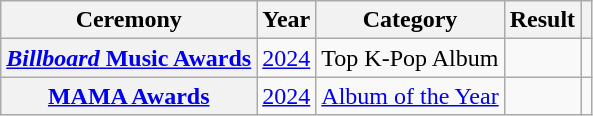<table class="wikitable plainrowheaders">
<tr>
<th scope="col">Ceremony</th>
<th scope="col">Year</th>
<th scope="col">Category</th>
<th scope="col">Result</th>
<th scope="col" class="unsortable"></th>
</tr>
<tr>
<th scope="row"><a href='#'><em>Billboard</em> Music Awards</a></th>
<td style="text-align:center"><a href='#'>2024</a></td>
<td>Top K-Pop Album</td>
<td></td>
<td style="text-align:center"></td>
</tr>
<tr>
<th scope="row"><a href='#'>MAMA Awards</a></th>
<td style="text-align:center"><a href='#'>2024</a></td>
<td><a href='#'>Album of the Year</a></td>
<td></td>
<td style="text-align:center"></td>
</tr>
</table>
